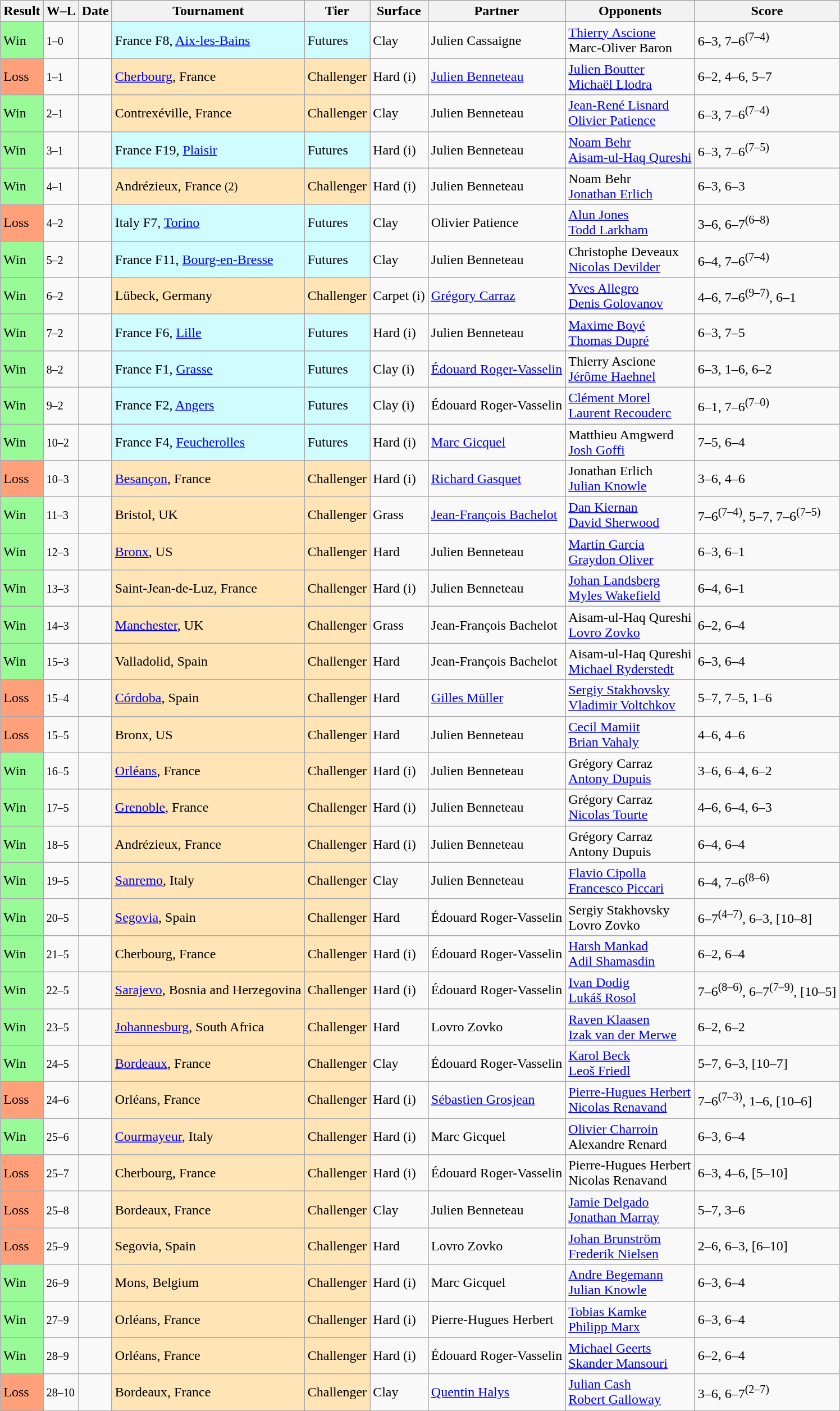<table class="sortable wikitable">
<tr>
<th>Result</th>
<th class="unsortable">W–L</th>
<th>Date</th>
<th>Tournament</th>
<th>Tier</th>
<th>Surface</th>
<th>Partner</th>
<th>Opponents</th>
<th class="unsortable">Score</th>
</tr>
<tr>
<td bgcolor=98FB98>Win</td>
<td><small>1–0</small></td>
<td></td>
<td style="background:#cffcff;">France F8, <a href='#'>Aix-les-Bains</a></td>
<td style="background:#cffcff;">Futures</td>
<td>Clay</td>
<td> Julien Cassaigne</td>
<td> <a href='#'>Thierry Ascione</a><br> Marc-Oliver Baron</td>
<td>6–3, 7–6<sup>(7–4)</sup></td>
</tr>
<tr>
<td bgcolor=FFA07A>Loss</td>
<td><small>1–1</small></td>
<td></td>
<td style="background:moccasin;"><a href='#'>Cherbourg</a>, France</td>
<td style="background:moccasin;">Challenger</td>
<td>Hard (i)</td>
<td> <a href='#'>Julien Benneteau</a></td>
<td> <a href='#'>Julien Boutter</a><br> <a href='#'>Michaël Llodra</a></td>
<td>6–2, 4–6, 5–7</td>
</tr>
<tr>
<td bgcolor=98FB98>Win</td>
<td><small>2–1</small></td>
<td></td>
<td style="background:moccasin;">Contrexéville, France</td>
<td style="background:moccasin;">Challenger</td>
<td>Clay</td>
<td> Julien Benneteau</td>
<td> <a href='#'>Jean-René Lisnard</a><br> <a href='#'>Olivier Patience</a></td>
<td>6–3, 7–6<sup>(7–4)</sup></td>
</tr>
<tr>
<td bgcolor=98FB98>Win</td>
<td><small>3–1</small></td>
<td></td>
<td style="background:#cffcff;">France F19, <a href='#'>Plaisir</a></td>
<td style="background:#cffcff;">Futures</td>
<td>Hard (i)</td>
<td> Julien Benneteau</td>
<td> <a href='#'>Noam Behr</a><br> <a href='#'>Aisam-ul-Haq Qureshi</a></td>
<td>6–3, 7–6<sup>(7–5)</sup></td>
</tr>
<tr>
<td bgcolor=98FB98>Win</td>
<td><small>4–1</small></td>
<td></td>
<td style="background:moccasin;">Andrézieux, France <small>(2)</small></td>
<td style="background:moccasin;">Challenger</td>
<td>Hard (i)</td>
<td> Julien Benneteau</td>
<td> Noam Behr<br> <a href='#'>Jonathan Erlich</a></td>
<td>6–3, 6–3</td>
</tr>
<tr>
<td bgcolor=FFA07A>Loss</td>
<td><small>4–2</small></td>
<td></td>
<td style="background:#cffcff;">Italy F7, <a href='#'>Torino</a></td>
<td style="background:#cffcff;">Futures</td>
<td>Clay</td>
<td> Olivier Patience</td>
<td> <a href='#'>Alun Jones</a><br> <a href='#'>Todd Larkham</a></td>
<td>3–6, 6–7<sup>(6–8)</sup></td>
</tr>
<tr>
<td bgcolor=98FB98>Win</td>
<td><small>5–2</small></td>
<td></td>
<td style="background:#cffcff;">France F11, <a href='#'>Bourg-en-Bresse</a></td>
<td style="background:#cffcff;">Futures</td>
<td>Clay</td>
<td> Julien Benneteau</td>
<td> Christophe Deveaux<br> <a href='#'>Nicolas Devilder</a></td>
<td>6–4, 7–6<sup>(7–4)</sup></td>
</tr>
<tr>
<td bgcolor=98FB98>Win</td>
<td><small>6–2</small></td>
<td></td>
<td style="background:moccasin;">Lübeck, Germany</td>
<td style="background:moccasin;">Challenger</td>
<td>Carpet (i)</td>
<td> <a href='#'>Grégory Carraz</a></td>
<td> <a href='#'>Yves Allegro</a><br> <a href='#'>Denis Golovanov</a></td>
<td>4–6, 7–6<sup>(9–7)</sup>, 6–1</td>
</tr>
<tr>
<td bgcolor=98FB98>Win</td>
<td><small>7–2</small></td>
<td></td>
<td style="background:#cffcff;">France F6, <a href='#'>Lille</a></td>
<td style="background:#cffcff;">Futures</td>
<td>Hard (i)</td>
<td> Julien Benneteau</td>
<td> <a href='#'>Maxime Boyé</a><br> <a href='#'>Thomas Dupré</a></td>
<td>6–3, 7–5</td>
</tr>
<tr>
<td bgcolor=98FB98>Win</td>
<td><small>8–2</small></td>
<td></td>
<td style="background:#cffcff;">France F1, <a href='#'>Grasse</a></td>
<td style="background:#cffcff;">Futures</td>
<td>Clay (i)</td>
<td> <a href='#'>Édouard Roger-Vasselin</a></td>
<td> Thierry Ascione<br> <a href='#'>Jérôme Haehnel</a></td>
<td>6–3, 1–6, 6–2</td>
</tr>
<tr>
<td bgcolor=98FB98>Win</td>
<td><small>9–2</small></td>
<td></td>
<td style="background:#cffcff;">France F2, <a href='#'>Angers</a></td>
<td style="background:#cffcff;">Futures</td>
<td>Clay (i)</td>
<td> Édouard Roger-Vasselin</td>
<td> <a href='#'>Clément Morel</a><br> <a href='#'>Laurent Recouderc</a></td>
<td>6–1, 7–6<sup>(7–0)</sup></td>
</tr>
<tr>
<td bgcolor=98FB98>Win</td>
<td><small>10–2</small></td>
<td></td>
<td style="background:#cffcff;">France F4, <a href='#'>Feucherolles</a></td>
<td style="background:#cffcff;">Futures</td>
<td>Hard (i)</td>
<td> <a href='#'>Marc Gicquel</a></td>
<td> Matthieu Amgwerd<br> <a href='#'>Josh Goffi</a></td>
<td>7–5, 6–4</td>
</tr>
<tr>
<td bgcolor=FFA07A>Loss</td>
<td><small>10–3</small></td>
<td></td>
<td style="background:moccasin;"><a href='#'>Besançon</a>, France</td>
<td style="background:moccasin;">Challenger</td>
<td>Hard (i)</td>
<td> <a href='#'>Richard Gasquet</a></td>
<td> Jonathan Erlich<br> <a href='#'>Julian Knowle</a></td>
<td>3–6, 4–6</td>
</tr>
<tr>
<td bgcolor=98FB98>Win</td>
<td><small>11–3</small></td>
<td></td>
<td style="background:moccasin;">Bristol, UK</td>
<td style="background:moccasin;">Challenger</td>
<td>Grass</td>
<td> <a href='#'>Jean-François Bachelot</a></td>
<td> <a href='#'>Dan Kiernan</a><br> <a href='#'>David Sherwood</a></td>
<td>7–6<sup>(7–4)</sup>, 5–7, 7–6<sup>(7–5)</sup></td>
</tr>
<tr>
<td bgcolor=98FB98>Win</td>
<td><small>12–3</small></td>
<td></td>
<td style="background:moccasin;"><a href='#'>Bronx</a>, US</td>
<td style="background:moccasin;">Challenger</td>
<td>Hard</td>
<td> Julien Benneteau</td>
<td> <a href='#'>Martín García</a><br> <a href='#'>Graydon Oliver</a></td>
<td>6–3, 6–1</td>
</tr>
<tr>
<td bgcolor=98FB98>Win</td>
<td><small>13–3</small></td>
<td></td>
<td style="background:moccasin;">Saint-Jean-de-Luz, France</td>
<td style="background:moccasin;">Challenger</td>
<td>Hard (i)</td>
<td> Julien Benneteau</td>
<td> <a href='#'>Johan Landsberg</a><br> <a href='#'>Myles Wakefield</a></td>
<td>6–4, 6–1</td>
</tr>
<tr>
<td bgcolor=98FB98>Win</td>
<td><small>14–3</small></td>
<td></td>
<td style="background:moccasin;"><a href='#'>Manchester</a>, UK</td>
<td style="background:moccasin;">Challenger</td>
<td>Grass</td>
<td> Jean-François Bachelot</td>
<td> Aisam-ul-Haq Qureshi<br> <a href='#'>Lovro Zovko</a></td>
<td>6–2, 6–4</td>
</tr>
<tr>
<td bgcolor=98FB98>Win</td>
<td><small>15–3</small></td>
<td></td>
<td style="background:moccasin;">Valladolid, Spain</td>
<td style="background:moccasin;">Challenger</td>
<td>Hard</td>
<td> Jean-François Bachelot</td>
<td> Aisam-ul-Haq Qureshi<br> <a href='#'>Michael Ryderstedt</a></td>
<td>6–3, 6–4</td>
</tr>
<tr>
<td bgcolor=FFA07A>Loss</td>
<td><small>15–4</small></td>
<td></td>
<td style="background:moccasin;"><a href='#'>Córdoba</a>, Spain</td>
<td style="background:moccasin;">Challenger</td>
<td>Hard</td>
<td> <a href='#'>Gilles Müller</a></td>
<td> <a href='#'>Sergiy Stakhovsky</a><br> <a href='#'>Vladimir Voltchkov</a></td>
<td>5–7, 7–5, 1–6</td>
</tr>
<tr>
<td bgcolor=FFA07A>Loss</td>
<td><small>15–5</small></td>
<td></td>
<td style="background:moccasin;">Bronx, US</td>
<td style="background:moccasin;">Challenger</td>
<td>Hard</td>
<td> Julien Benneteau</td>
<td> <a href='#'>Cecil Mamiit</a><br> <a href='#'>Brian Vahaly</a></td>
<td>4–6, 4–6</td>
</tr>
<tr>
<td bgcolor=98FB98>Win</td>
<td><small>16–5</small></td>
<td></td>
<td style="background:moccasin;"><a href='#'>Orléans</a>, France</td>
<td style="background:moccasin;">Challenger</td>
<td>Hard (i)</td>
<td> Julien Benneteau</td>
<td> Grégory Carraz<br> <a href='#'>Antony Dupuis</a></td>
<td>3–6, 6–4, 6–2</td>
</tr>
<tr>
<td bgcolor=98FB98>Win</td>
<td><small>17–5</small></td>
<td></td>
<td style="background:moccasin;"><a href='#'>Grenoble</a>, France</td>
<td style="background:moccasin;">Challenger</td>
<td>Hard (i)</td>
<td> Julien Benneteau</td>
<td> Grégory Carraz<br> <a href='#'>Nicolas Tourte</a></td>
<td>4–6, 6–4, 6–3</td>
</tr>
<tr>
<td bgcolor=98FB98>Win</td>
<td><small>18–5</small></td>
<td></td>
<td style="background:moccasin;">Andrézieux, France</td>
<td style="background:moccasin;">Challenger</td>
<td>Hard (i)</td>
<td> Julien Benneteau</td>
<td> Grégory Carraz<br> Antony Dupuis</td>
<td>6–4, 6–4</td>
</tr>
<tr>
<td bgcolor=98FB98>Win</td>
<td><small>19–5</small></td>
<td></td>
<td style="background:moccasin;"><a href='#'>Sanremo</a>, Italy</td>
<td style="background:moccasin;">Challenger</td>
<td>Clay</td>
<td> Julien Benneteau</td>
<td> <a href='#'>Flavio Cipolla</a><br> <a href='#'>Francesco Piccari</a></td>
<td>6–4, 7–6<sup>(8–6)</sup></td>
</tr>
<tr>
<td bgcolor=98FB98>Win</td>
<td><small>20–5</small></td>
<td><a href='#'></a></td>
<td style="background:moccasin;"><a href='#'>Segovia</a>, Spain</td>
<td style="background:moccasin;">Challenger</td>
<td>Hard</td>
<td> Édouard Roger-Vasselin</td>
<td> Sergiy Stakhovsky<br> Lovro Zovko</td>
<td>6–7<sup>(4–7)</sup>, 6–3, [10–8]</td>
</tr>
<tr>
<td bgcolor=98FB98>Win</td>
<td><small>21–5</small></td>
<td><a href='#'></a></td>
<td style="background:moccasin;">Cherbourg, France</td>
<td style="background:moccasin;">Challenger</td>
<td>Hard (i)</td>
<td> Édouard Roger-Vasselin</td>
<td> <a href='#'>Harsh Mankad</a><br> <a href='#'>Adil Shamasdin</a></td>
<td>6–2, 6–4</td>
</tr>
<tr>
<td bgcolor=98FB98>Win</td>
<td><small>22–5</small></td>
<td><a href='#'></a></td>
<td style="background:moccasin;"><a href='#'>Sarajevo</a>, Bosnia and Herzegovina</td>
<td style="background:moccasin;">Challenger</td>
<td>Hard (i)</td>
<td> Édouard Roger-Vasselin</td>
<td> <a href='#'>Ivan Dodig</a><br> <a href='#'>Lukáš Rosol</a></td>
<td>7–6<sup>(8–6)</sup>, 6–7<sup>(7–9)</sup>, [10–5]</td>
</tr>
<tr>
<td bgcolor=98FB98>Win</td>
<td><small>23–5</small></td>
<td><a href='#'></a></td>
<td style="background:moccasin;"><a href='#'>Johannesburg</a>, South Africa</td>
<td style="background:moccasin;">Challenger</td>
<td>Hard</td>
<td> Lovro Zovko</td>
<td> <a href='#'>Raven Klaasen</a><br> <a href='#'>Izak van der Merwe</a></td>
<td>6–2, 6–2</td>
</tr>
<tr>
<td bgcolor=98FB98>Win</td>
<td><small>24–5</small></td>
<td><a href='#'></a></td>
<td style="background:moccasin;"><a href='#'>Bordeaux</a>, France</td>
<td style="background:moccasin;">Challenger</td>
<td>Clay</td>
<td> Édouard Roger-Vasselin</td>
<td> <a href='#'>Karol Beck</a><br> <a href='#'>Leoš Friedl</a></td>
<td>5–7, 6–3, [10–7]</td>
</tr>
<tr>
<td bgcolor=FFA07A>Loss</td>
<td><small>24–6</small></td>
<td><a href='#'></a></td>
<td style="background:moccasin;">Orléans, France</td>
<td style="background:moccasin;">Challenger</td>
<td>Hard (i)</td>
<td> <a href='#'>Sébastien Grosjean</a></td>
<td> <a href='#'>Pierre-Hugues Herbert</a><br> <a href='#'>Nicolas Renavand</a></td>
<td>7–6<sup>(7–3)</sup>, 1–6, [10–6]</td>
</tr>
<tr>
<td bgcolor=98FB98>Win</td>
<td><small>25–6</small></td>
<td><a href='#'></a></td>
<td style="background:moccasin;"><a href='#'>Courmayeur</a>, Italy</td>
<td style="background:moccasin;">Challenger</td>
<td>Hard (i)</td>
<td> Marc Gicquel</td>
<td> <a href='#'>Olivier Charroin</a><br> Alexandre Renard</td>
<td>6–3, 6–4</td>
</tr>
<tr>
<td bgcolor=FFA07A>Loss</td>
<td><small>25–7</small></td>
<td><a href='#'></a></td>
<td style="background:moccasin;">Cherbourg, France</td>
<td style="background:moccasin;">Challenger</td>
<td>Hard (i)</td>
<td> Édouard Roger-Vasselin</td>
<td> Pierre-Hugues Herbert<br> Nicolas Renavand</td>
<td>6–3, 4–6, [5–10]</td>
</tr>
<tr>
<td bgcolor=FFA07A>Loss</td>
<td><small>25–8</small></td>
<td><a href='#'></a></td>
<td style="background:moccasin;">Bordeaux, France</td>
<td style="background:moccasin;">Challenger</td>
<td>Clay</td>
<td> Julien Benneteau</td>
<td> <a href='#'>Jamie Delgado</a><br> <a href='#'>Jonathan Marray</a></td>
<td>5–7, 3–6</td>
</tr>
<tr>
<td bgcolor=FFA07A>Loss</td>
<td><small>25–9</small></td>
<td><a href='#'></a></td>
<td style="background:moccasin;">Segovia, Spain</td>
<td style="background:moccasin;">Challenger</td>
<td>Hard</td>
<td> Lovro Zovko</td>
<td> <a href='#'>Johan Brunström</a><br> <a href='#'>Frederik Nielsen</a></td>
<td>2–6, 6–3, [6–10]</td>
</tr>
<tr>
<td bgcolor=98FB98>Win</td>
<td><small>26–9</small></td>
<td><a href='#'></a></td>
<td style="background:moccasin;">Mons, Belgium</td>
<td style="background:moccasin;">Challenger</td>
<td>Hard (i)</td>
<td> Marc Gicquel</td>
<td> <a href='#'>Andre Begemann</a><br> <a href='#'>Julian Knowle</a></td>
<td>6–3, 6–4</td>
</tr>
<tr>
<td bgcolor=98FB98>Win</td>
<td><small>27–9</small></td>
<td><a href='#'></a></td>
<td style="background:moccasin;">Orléans, France</td>
<td style="background:moccasin;">Challenger</td>
<td>Hard (i)</td>
<td> Pierre-Hugues Herbert</td>
<td> <a href='#'>Tobias Kamke</a><br> <a href='#'>Philipp Marx</a></td>
<td>6–3, 6–4</td>
</tr>
<tr>
<td bgcolor=98FB98>Win</td>
<td><small>28–9</small></td>
<td><a href='#'></a></td>
<td style="background:moccasin;">Orléans, France</td>
<td style="background:moccasin;">Challenger</td>
<td>Hard (i)</td>
<td> Édouard Roger-Vasselin</td>
<td> <a href='#'>Michael Geerts</a><br> <a href='#'>Skander Mansouri</a></td>
<td>6–2, 6–4</td>
</tr>
<tr>
<td bgcolor=FFA07A>Loss</td>
<td><small>28–10</small></td>
<td><a href='#'></a></td>
<td style="background:moccasin;">Bordeaux, France</td>
<td style="background:moccasin;">Challenger</td>
<td>Clay</td>
<td> <a href='#'>Quentin Halys</a></td>
<td> <a href='#'>Julian Cash</a><br> <a href='#'>Robert Galloway</a></td>
<td>3–6, 6–7<sup>(2–7)</sup></td>
</tr>
</table>
